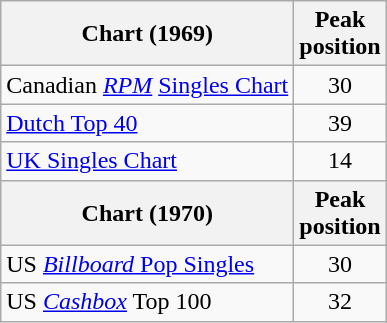<table class="wikitable sortable">
<tr>
<th align="left">Chart (1969)</th>
<th style="text-align:center;">Peak<br>position</th>
</tr>
<tr>
<td>Canadian <em><a href='#'>RPM</a></em> <a href='#'>Singles Chart</a></td>
<td style="text-align:center;">30</td>
</tr>
<tr>
<td align="left"><a href='#'>Dutch Top 40</a></td>
<td style="text-align:center;">39</td>
</tr>
<tr>
<td align="left"><a href='#'>UK Singles Chart</a></td>
<td style="text-align:center;">14</td>
</tr>
<tr>
<th align="left">Chart (1970)</th>
<th style="text-align:center;">Peak<br>position</th>
</tr>
<tr>
<td align="left">US <a href='#'><em>Billboard</em> Pop Singles</a></td>
<td style="text-align:center;">30</td>
</tr>
<tr>
<td>US <em><a href='#'>Cashbox</a></em> Top 100</td>
<td align=center>32</td>
</tr>
</table>
